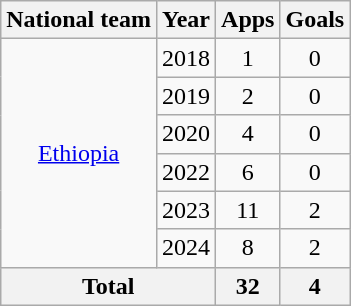<table class="wikitable" style="text-align:center">
<tr>
<th>National team</th>
<th>Year</th>
<th>Apps</th>
<th>Goals</th>
</tr>
<tr>
<td rowspan="6"><a href='#'>Ethiopia</a></td>
<td>2018</td>
<td>1</td>
<td>0</td>
</tr>
<tr>
<td>2019</td>
<td>2</td>
<td>0</td>
</tr>
<tr>
<td>2020</td>
<td>4</td>
<td>0</td>
</tr>
<tr>
<td>2022</td>
<td>6</td>
<td>0</td>
</tr>
<tr>
<td>2023</td>
<td>11</td>
<td>2</td>
</tr>
<tr>
<td>2024</td>
<td>8</td>
<td>2</td>
</tr>
<tr>
<th colspan="2">Total</th>
<th>32</th>
<th>4</th>
</tr>
</table>
